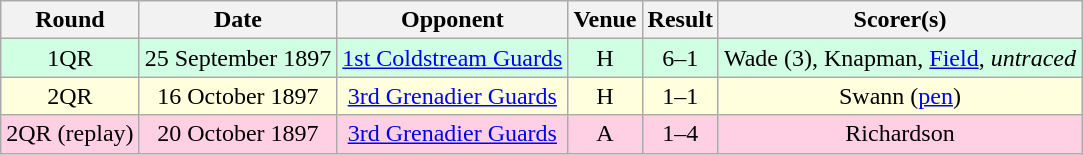<table class="wikitable sortable" style="text-align:center;">
<tr>
<th>Round</th>
<th>Date</th>
<th>Opponent</th>
<th>Venue</th>
<th>Result</th>
<th>Scorer(s)</th>
</tr>
<tr style="background:#d0ffe3;">
<td>1QR</td>
<td>25 September 1897</td>
<td><a href='#'>1st Coldstream Guards</a></td>
<td>H</td>
<td>6–1</td>
<td>Wade (3), Knapman, <a href='#'>Field</a>, <em>untraced</em></td>
</tr>
<tr style="background:#ffd;">
<td>2QR</td>
<td>16 October 1897</td>
<td><a href='#'>3rd Grenadier Guards</a></td>
<td>H</td>
<td>1–1</td>
<td>Swann (<a href='#'>pen</a>)</td>
</tr>
<tr style="background:#ffd0e3;">
<td>2QR (replay)</td>
<td>20 October 1897</td>
<td><a href='#'>3rd Grenadier Guards</a></td>
<td>A</td>
<td>1–4</td>
<td>Richardson</td>
</tr>
</table>
